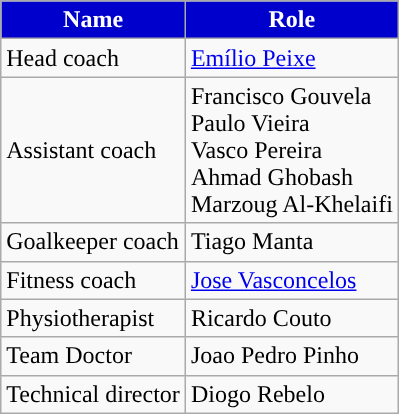<table class="wikitable">
<tr>
<th style="width=30; background:#0000CD; color: #FFFFFF;">Name</th>
<th style="width=30; background:#0000CD; color: #FFFFFF;">Role</th>
</tr>
<tr>
<td>Head coach</td>
<td> <a href='#'>Emílio Peixe</a></td>
</tr>
<tr>
<td>Assistant coach</td>
<td>  Francisco Gouvela <br>  Paulo Vieira <br>   Vasco Pereira <br>  Ahmad Ghobash <br>  Marzoug Al-Khelaifi</td>
</tr>
<tr>
<td>Goalkeeper coach</td>
<td>  Tiago Manta</td>
</tr>
<tr>
<td>Fitness coach</td>
<td>  <a href='#'>Jose Vasconcelos</a></td>
</tr>
<tr>
<td>Physiotherapist</td>
<td> Ricardo Couto</td>
</tr>
<tr>
<td>Team Doctor</td>
<td> Joao Pedro Pinho</td>
</tr>
<tr>
<td>Technical director</td>
<td> Diogo Rebelo</td>
</tr>
</table>
